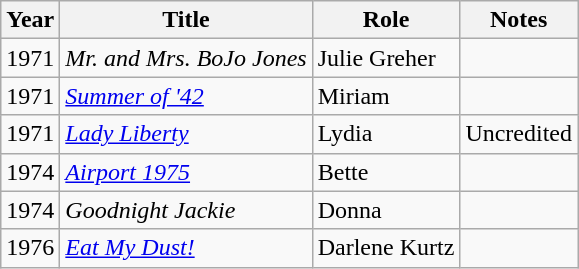<table class="wikitable">
<tr>
<th>Year</th>
<th>Title</th>
<th>Role</th>
<th>Notes</th>
</tr>
<tr>
<td>1971</td>
<td><em>Mr. and Mrs. BoJo Jones</em></td>
<td>Julie Greher</td>
<td></td>
</tr>
<tr>
<td>1971</td>
<td><em><a href='#'>Summer of '42</a></em></td>
<td>Miriam</td>
<td></td>
</tr>
<tr>
<td>1971</td>
<td><em><a href='#'>Lady Liberty</a></em></td>
<td>Lydia</td>
<td>Uncredited</td>
</tr>
<tr>
<td>1974</td>
<td><em><a href='#'>Airport 1975</a></em></td>
<td>Bette</td>
<td></td>
</tr>
<tr>
<td>1974</td>
<td><em>Goodnight Jackie</em></td>
<td>Donna</td>
<td></td>
</tr>
<tr>
<td>1976</td>
<td><em><a href='#'>Eat My Dust!</a></em></td>
<td>Darlene Kurtz</td>
<td></td>
</tr>
</table>
